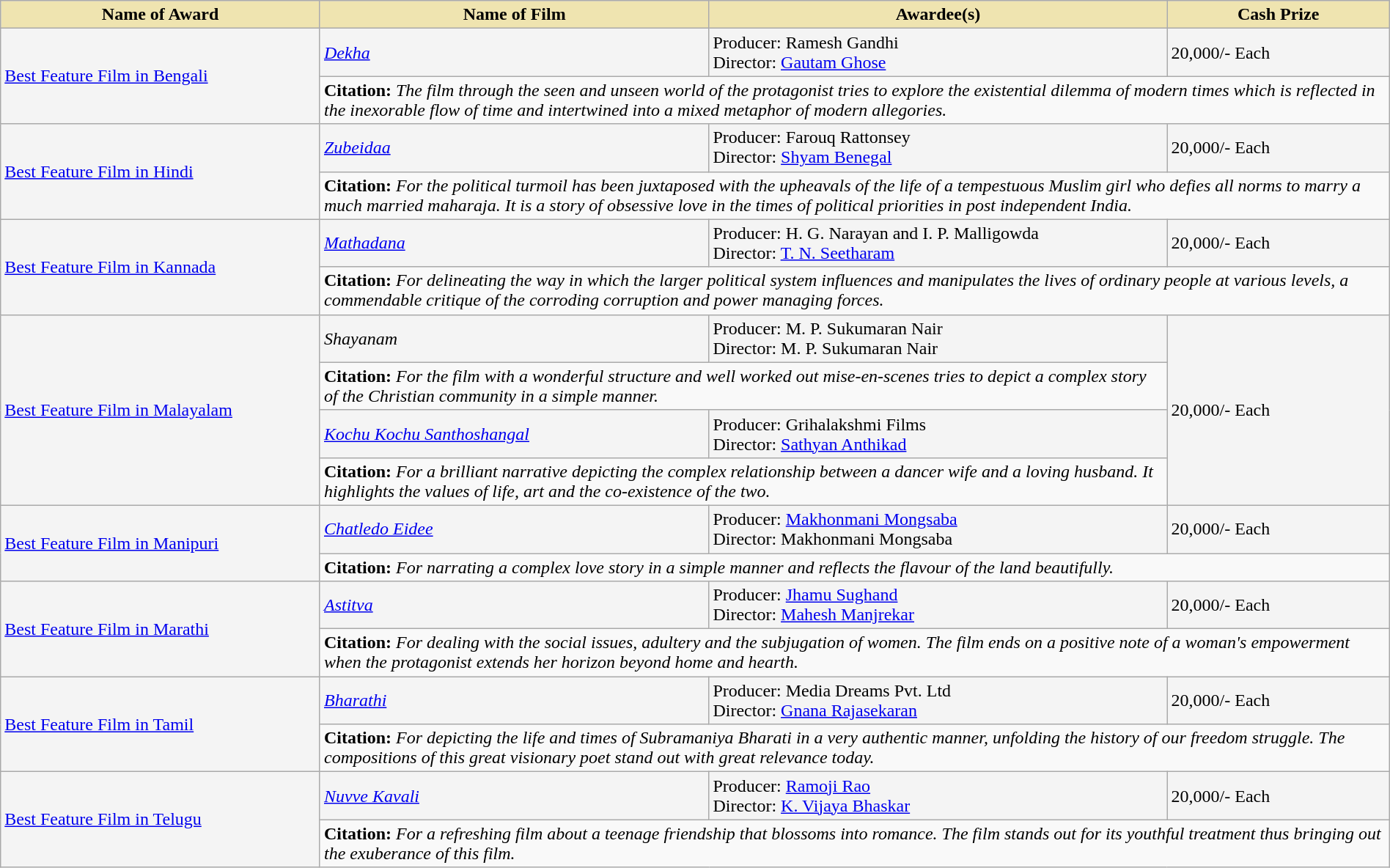<table class="wikitable" style="width:100%;">
<tr>
<th style="background-color:#EFE4B0;width:23%;">Name of Award</th>
<th style="background-color:#EFE4B0;width:28%;">Name of Film</th>
<th style="background-color:#EFE4B0;width:33%;">Awardee(s)</th>
<th style="background-color:#EFE4B0;width:16%;">Cash Prize</th>
</tr>
<tr style="background-color:#F4F4F4">
<td rowspan="2"><a href='#'>Best Feature Film in Bengali</a></td>
<td><em><a href='#'>Dekha</a></em></td>
<td>Producer: Ramesh Gandhi<br>Director: <a href='#'>Gautam Ghose</a></td>
<td> 20,000/- Each</td>
</tr>
<tr style="background-color:#F9F9F9">
<td colspan="3"><strong>Citation:</strong> <em>The film through the seen and unseen world of the protagonist tries to explore the existential dilemma of modern times which is reflected in the inexorable flow of time and intertwined into a mixed metaphor of modern allegories.</em></td>
</tr>
<tr style="background-color:#F4F4F4">
<td rowspan="2"><a href='#'>Best Feature Film in Hindi</a></td>
<td><em><a href='#'>Zubeidaa</a></em></td>
<td>Producer: Farouq Rattonsey<br>Director: <a href='#'>Shyam Benegal</a></td>
<td> 20,000/- Each</td>
</tr>
<tr style="background-color:#F9F9F9">
<td colspan="3"><strong>Citation:</strong> <em>For the political turmoil has been juxtaposed with the upheavals of the life of a tempestuous Muslim girl who defies all norms to marry a much married maharaja. It is a story of obsessive love in the times of political priorities in post independent India.</em></td>
</tr>
<tr style="background-color:#F4F4F4">
<td rowspan="2"><a href='#'>Best Feature Film in Kannada</a></td>
<td><em><a href='#'>Mathadana</a></em></td>
<td>Producer: H. G. Narayan and I. P. Malligowda<br>Director: <a href='#'>T. N. Seetharam</a></td>
<td> 20,000/- Each</td>
</tr>
<tr style="background-color:#F9F9F9">
<td colspan="3"><strong>Citation:</strong> <em>For delineating the way in which the larger political system influences and manipulates the lives of ordinary people at various levels, a commendable critique of the corroding corruption and power managing forces.</em></td>
</tr>
<tr style="background-color:#F4F4F4">
<td rowspan="4"><a href='#'>Best Feature Film in Malayalam</a></td>
<td><em>Shayanam</em></td>
<td>Producer: M. P. Sukumaran Nair<br>Director: M. P. Sukumaran Nair</td>
<td rowspan="4"> 20,000/- Each</td>
</tr>
<tr style="background-color:#F9F9F9">
<td colspan="2"><strong>Citation:</strong> <em>For the film with a wonderful structure and well worked out mise-en-scenes tries to depict a complex story of the Christian community in a simple manner.</em></td>
</tr>
<tr style="background-color:#F4F4F4">
<td><em><a href='#'>Kochu Kochu Santhoshangal</a></em></td>
<td>Producer: Grihalakshmi Films<br>Director: <a href='#'>Sathyan Anthikad</a></td>
</tr>
<tr style="background-color:#F9F9F9">
<td colspan="2"><strong>Citation:</strong> <em>For a brilliant narrative depicting the complex relationship between a dancer wife and a loving husband. It highlights the values of life, art and the co-existence of the two.</em></td>
</tr>
<tr style="background-color:#F4F4F4">
<td rowspan="2"><a href='#'>Best Feature Film in Manipuri</a></td>
<td><em><a href='#'>Chatledo Eidee</a></em></td>
<td>Producer: <a href='#'>Makhonmani Mongsaba</a><br>Director: Makhonmani Mongsaba</td>
<td> 20,000/- Each</td>
</tr>
<tr style="background-color:#F9F9F9">
<td colspan="3"><strong>Citation:</strong> <em>For narrating a complex love story in a simple manner and reflects the flavour of the land beautifully.</em></td>
</tr>
<tr style="background-color:#F4F4F4">
<td rowspan="2"><a href='#'>Best Feature Film in Marathi</a></td>
<td><em><a href='#'>Astitva</a></em></td>
<td>Producer: <a href='#'>Jhamu Sughand</a><br>Director: <a href='#'>Mahesh Manjrekar</a></td>
<td> 20,000/- Each</td>
</tr>
<tr style="background-color:#F9F9F9">
<td colspan="3"><strong>Citation:</strong> <em>For dealing with the social issues, adultery and the subjugation of women. The film ends on a positive note of a woman's empowerment when the protagonist extends her horizon beyond home and hearth.</em></td>
</tr>
<tr style="background-color:#F4F4F4">
<td rowspan="2"><a href='#'>Best Feature Film in Tamil</a></td>
<td><em><a href='#'>Bharathi</a></em></td>
<td>Producer: Media Dreams Pvt. Ltd<br>Director: <a href='#'>Gnana Rajasekaran</a></td>
<td> 20,000/- Each</td>
</tr>
<tr style="background-color:#F9F9F9">
<td colspan="3"><strong>Citation:</strong> <em>For depicting the life and times of Subramaniya Bharati in a very authentic manner, unfolding the history of our freedom struggle. The compositions of this great visionary poet stand out with great relevance today.</em></td>
</tr>
<tr style="background-color:#F4F4F4">
<td rowspan="2"><a href='#'>Best Feature Film in Telugu</a></td>
<td><em><a href='#'>Nuvve Kavali</a></em></td>
<td>Producer: <a href='#'>Ramoji Rao</a><br>Director: <a href='#'>K. Vijaya Bhaskar</a></td>
<td> 20,000/- Each</td>
</tr>
<tr style="background-color:#F9F9F9">
<td colspan="3"><strong>Citation:</strong> <em>For a refreshing film about a teenage friendship that blossoms into romance. The film stands out for its youthful treatment thus bringing out the exuberance of this film.</em></td>
</tr>
</table>
